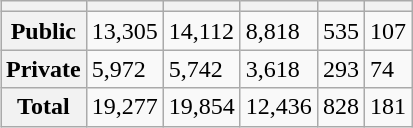<table class="wikitable" style="margin: 1em auto 1em auto;">
<tr>
<th></th>
<th></th>
<th></th>
<th></th>
<th></th>
<th></th>
</tr>
<tr>
<th>Public</th>
<td>13,305</td>
<td>14,112</td>
<td>8,818</td>
<td>535</td>
<td>107</td>
</tr>
<tr>
<th>Private</th>
<td>5,972</td>
<td>5,742</td>
<td>3,618</td>
<td>293</td>
<td>74</td>
</tr>
<tr>
<th>Total</th>
<td>19,277</td>
<td>19,854</td>
<td>12,436</td>
<td>828</td>
<td>181</td>
</tr>
</table>
